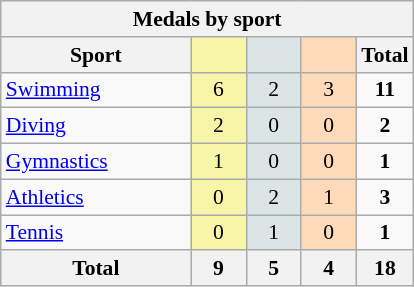<table class="wikitable" style="font-size:90%; text-align:center;">
<tr>
<th colspan=5>Medals by sport</th>
</tr>
<tr>
<th width=120>Sport</th>
<th scope="col" width=30 style="background:#F7F6A8;"></th>
<th scope="col" width=30 style="background:#DCE5E5;"></th>
<th scope="col" width=30 style="background:#FFDAB9;"></th>
<th width=30>Total</th>
</tr>
<tr>
<td align=left><a href='#'>Swimming</a></td>
<td style="background:#F7F6A8;">6</td>
<td style="background:#DCE5E5;">2</td>
<td style="background:#FFDAB9;">3</td>
<td><strong>11</strong></td>
</tr>
<tr>
<td align=left><a href='#'>Diving</a></td>
<td style="background:#F7F6A8;">2</td>
<td style="background:#DCE5E5;">0</td>
<td style="background:#FFDAB9;">0</td>
<td><strong>2</strong></td>
</tr>
<tr>
<td align=left><a href='#'>Gymnastics</a></td>
<td style="background:#F7F6A8;">1</td>
<td style="background:#DCE5E5;">0</td>
<td style="background:#FFDAB9;">0</td>
<td><strong>1</strong></td>
</tr>
<tr>
<td align=left><a href='#'>Athletics</a></td>
<td style="background:#F7F6A8;">0</td>
<td style="background:#DCE5E5;">2</td>
<td style="background:#FFDAB9;">1</td>
<td><strong>3</strong></td>
</tr>
<tr>
<td align=left><a href='#'>Tennis</a></td>
<td style="background:#F7F6A8;">0</td>
<td style="background:#DCE5E5;">1</td>
<td style="background:#FFDAB9;">0</td>
<td><strong>1</strong></td>
</tr>
<tr class="sortbottom">
<th>Total</th>
<th>9</th>
<th>5</th>
<th>4</th>
<th>18</th>
</tr>
</table>
